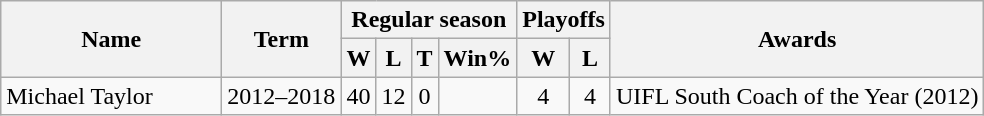<table class="wikitable" style="text-align:center">
<tr>
<th rowspan="2" style="width:140px;">Name</th>
<th rowspan="2">Term</th>
<th colspan="4">Regular season</th>
<th colspan="2">Playoffs</th>
<th rowspan="2">Awards</th>
</tr>
<tr>
<th>W</th>
<th>L</th>
<th>T</th>
<th>Win%</th>
<th>W</th>
<th>L</th>
</tr>
<tr>
<td align=left>Michael Taylor</td>
<td>2012–2018</td>
<td>40</td>
<td>12</td>
<td>0</td>
<td></td>
<td>4</td>
<td>4</td>
<td align=left>UIFL South Coach of the Year (2012)</td>
</tr>
</table>
